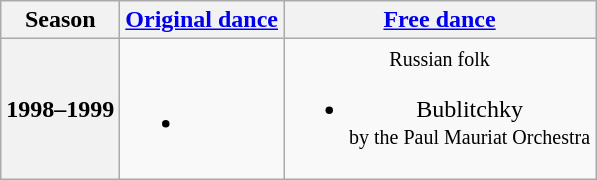<table class=wikitable style=text-align:center>
<tr>
<th>Season</th>
<th><a href='#'>Original dance</a></th>
<th><a href='#'>Free dance</a></th>
</tr>
<tr>
<th>1998–1999 <br> </th>
<td><br><ul><li></li></ul></td>
<td><small>Russian folk</small><br><ul><li>Bublitchky <br><small> by the Paul Mauriat Orchestra </small></li></ul></td>
</tr>
</table>
